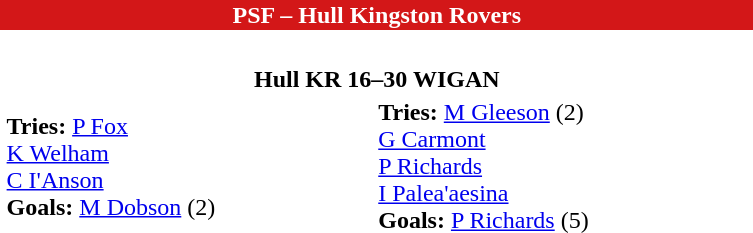<table class="toccolours collapsible collapsed" border="0" align="right" width="40%" style="margin:1em;">
<tr>
<th colspan=2 style="background:#D31718; color:#FFFFFF;">PSF – Hull Kingston Rovers</th>
</tr>
<tr>
<td><br><table border=0 width=100%>
<tr>
<th colspan=2>Hull KR 16–30 WIGAN</th>
</tr>
<tr>
<td><strong>Tries:</strong> <a href='#'>P Fox</a><br><a href='#'>K Welham</a><br><a href='#'>C I'Anson</a><br><strong>Goals:</strong> <a href='#'>M Dobson</a> (2)</td>
<td><strong>Tries:</strong> <a href='#'>M Gleeson</a> (2)<br><a href='#'>G Carmont</a><br><a href='#'>P Richards</a><br><a href='#'>I Palea'aesina</a><br><strong>Goals:</strong> <a href='#'>P Richards</a> (5)</td>
</tr>
</table>
</td>
</tr>
</table>
